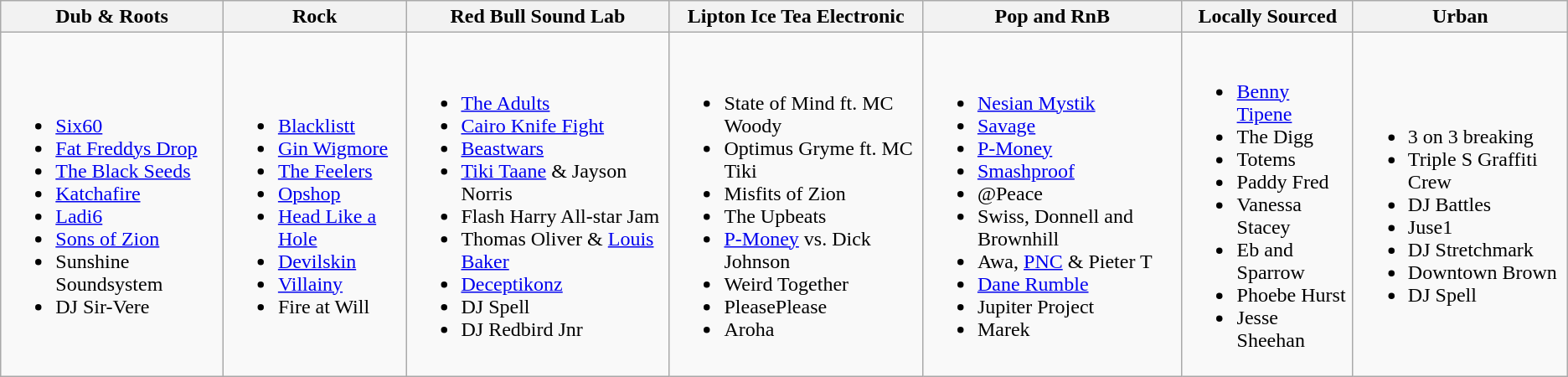<table class="wikitable vertical-align-top">
<tr>
<th>Dub & Roots</th>
<th>Rock</th>
<th>Red Bull Sound Lab</th>
<th>Lipton Ice Tea Electronic</th>
<th>Pop and RnB</th>
<th>Locally Sourced</th>
<th>Urban</th>
</tr>
<tr>
<td><br><ul><li><a href='#'>Six60</a></li><li><a href='#'>Fat Freddys Drop</a></li><li><a href='#'>The Black Seeds</a></li><li><a href='#'>Katchafire</a></li><li><a href='#'>Ladi6</a></li><li><a href='#'>Sons of Zion</a></li><li>Sunshine Soundsystem</li><li>DJ Sir-Vere</li></ul></td>
<td><br><ul><li><a href='#'>Blacklistt</a></li><li><a href='#'>Gin Wigmore</a></li><li><a href='#'>The Feelers</a></li><li><a href='#'>Opshop</a></li><li><a href='#'>Head Like a Hole</a></li><li><a href='#'>Devilskin</a></li><li><a href='#'>Villainy</a></li><li>Fire at Will</li></ul></td>
<td><br><ul><li><a href='#'>The Adults</a></li><li><a href='#'>Cairo Knife Fight</a></li><li><a href='#'>Beastwars</a></li><li><a href='#'>Tiki Taane</a> & Jayson Norris</li><li>Flash Harry All-star Jam</li><li>Thomas Oliver & <a href='#'>Louis Baker</a></li><li><a href='#'>Deceptikonz</a></li><li>DJ Spell</li><li>DJ Redbird Jnr</li></ul></td>
<td><br><ul><li>State of Mind ft. MC Woody</li><li>Optimus Gryme ft. MC Tiki</li><li>Misfits of Zion</li><li>The Upbeats</li><li><a href='#'>P-Money</a> vs. Dick Johnson</li><li>Weird Together</li><li>PleasePlease</li><li>Aroha</li></ul></td>
<td><br><ul><li><a href='#'>Nesian Mystik</a></li><li><a href='#'>Savage</a></li><li><a href='#'>P-Money</a></li><li><a href='#'>Smashproof</a></li><li>@Peace</li><li>Swiss, Donnell and Brownhill</li><li>Awa, <a href='#'>PNC</a> & Pieter T</li><li><a href='#'>Dane Rumble</a></li><li>Jupiter Project</li><li>Marek</li></ul></td>
<td><br><ul><li><a href='#'>Benny Tipene</a></li><li>The Digg</li><li>Totems</li><li>Paddy Fred</li><li>Vanessa Stacey</li><li>Eb and Sparrow</li><li>Phoebe Hurst</li><li>Jesse Sheehan</li></ul></td>
<td><br><ul><li>3 on 3 breaking</li><li>Triple S Graffiti Crew</li><li>DJ Battles</li><li>Juse1</li><li>DJ Stretchmark</li><li>Downtown Brown</li><li>DJ Spell</li></ul></td>
</tr>
</table>
